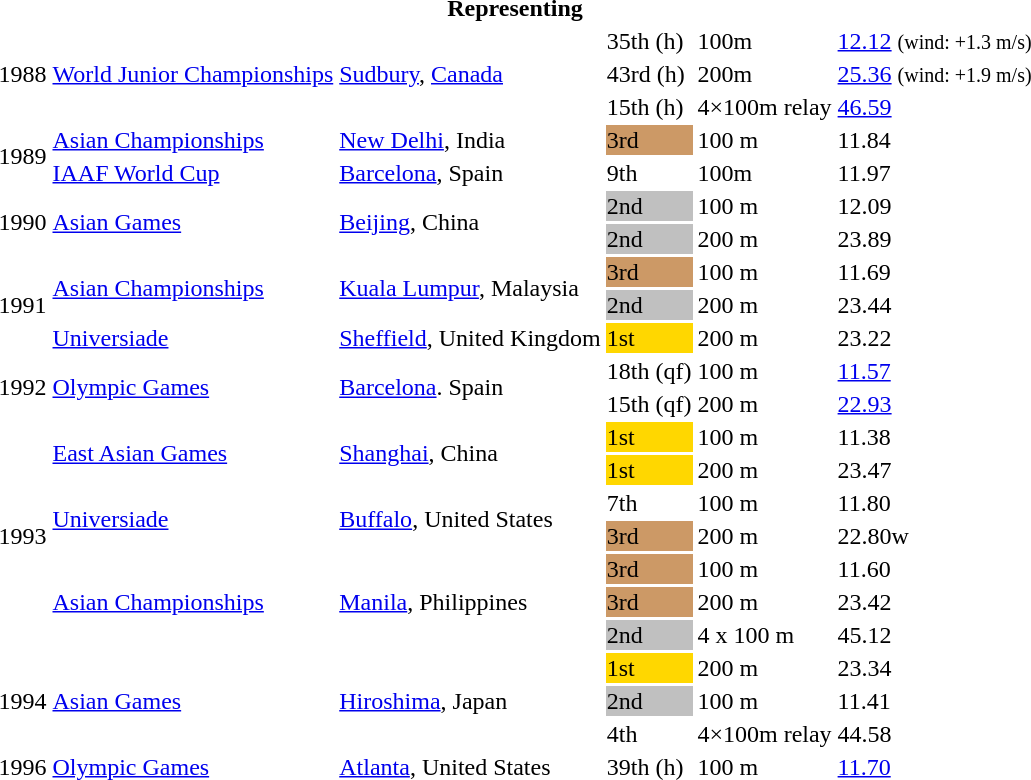<table>
<tr>
<th colspan="6">Representing </th>
</tr>
<tr>
<td rowspan=3>1988</td>
<td rowspan=3><a href='#'>World Junior Championships</a></td>
<td rowspan=3><a href='#'>Sudbury</a>, <a href='#'>Canada</a></td>
<td>35th (h)</td>
<td>100m</td>
<td><a href='#'>12.12</a> <small>(wind: +1.3 m/s)</small></td>
</tr>
<tr>
<td>43rd (h)</td>
<td>200m</td>
<td><a href='#'>25.36</a> <small>(wind: +1.9 m/s)</small></td>
</tr>
<tr>
<td>15th (h)</td>
<td>4×100m relay</td>
<td><a href='#'>46.59</a></td>
</tr>
<tr>
<td rowspan=2>1989</td>
<td><a href='#'>Asian Championships</a></td>
<td><a href='#'>New Delhi</a>, India</td>
<td bgcolor="cc9966">3rd</td>
<td>100 m</td>
<td>11.84</td>
</tr>
<tr>
<td><a href='#'>IAAF World Cup</a></td>
<td><a href='#'>Barcelona</a>, Spain</td>
<td>9th</td>
<td>100m</td>
<td>11.97</td>
</tr>
<tr>
<td rowspan=2>1990</td>
<td Rowspan=2><a href='#'>Asian Games</a></td>
<td Rowspan=2><a href='#'>Beijing</a>, China</td>
<td bgcolor="silver">2nd</td>
<td>100 m</td>
<td>12.09</td>
</tr>
<tr>
<td bgcolor="silver">2nd</td>
<td>200 m</td>
<td>23.89</td>
</tr>
<tr>
<td rowspan=3>1991</td>
<td Rowspan=2><a href='#'>Asian Championships</a></td>
<td Rowspan=2><a href='#'>Kuala Lumpur</a>, Malaysia</td>
<td bgcolor="cc9966">3rd</td>
<td>100 m</td>
<td>11.69</td>
</tr>
<tr>
<td bgcolor="silver">2nd</td>
<td>200 m</td>
<td>23.44</td>
</tr>
<tr>
<td><a href='#'>Universiade</a></td>
<td><a href='#'>Sheffield</a>, United Kingdom</td>
<td bgcolor="gold">1st</td>
<td>200 m</td>
<td>23.22</td>
</tr>
<tr>
<td rowspan=2>1992</td>
<td rowspan=2><a href='#'>Olympic Games</a></td>
<td rowspan=2><a href='#'>Barcelona</a>. Spain</td>
<td>18th (qf)</td>
<td>100 m</td>
<td><a href='#'>11.57</a></td>
</tr>
<tr>
<td>15th (qf)</td>
<td>200 m</td>
<td><a href='#'>22.93</a></td>
</tr>
<tr>
<td rowspan=7>1993</td>
<td rowspan=2><a href='#'>East Asian Games</a></td>
<td rowspan=2><a href='#'>Shanghai</a>, China</td>
<td bgcolor="gold">1st</td>
<td>100 m</td>
<td>11.38</td>
</tr>
<tr>
<td bgcolor="gold">1st</td>
<td>200 m</td>
<td>23.47</td>
</tr>
<tr>
<td rowspan=2><a href='#'>Universiade</a></td>
<td rowspan=2><a href='#'>Buffalo</a>, United States</td>
<td>7th</td>
<td>100 m</td>
<td>11.80</td>
</tr>
<tr>
<td bgcolor="cc9966">3rd</td>
<td>200 m</td>
<td>22.80w</td>
</tr>
<tr>
<td rowspan=3><a href='#'>Asian Championships</a></td>
<td rowspan=3><a href='#'>Manila</a>, Philippines</td>
<td bgcolor="cc9966">3rd</td>
<td>100 m</td>
<td>11.60</td>
</tr>
<tr>
<td bgcolor="cc9966">3rd</td>
<td>200 m</td>
<td>23.42</td>
</tr>
<tr>
<td bgcolor="silver">2nd</td>
<td>4 x 100 m</td>
<td>45.12</td>
</tr>
<tr>
<td rowspan=3>1994</td>
<td rowspan=3><a href='#'>Asian Games</a></td>
<td rowspan=3><a href='#'>Hiroshima</a>, Japan</td>
<td bgcolor="gold">1st</td>
<td>200 m</td>
<td>23.34</td>
</tr>
<tr>
<td bgcolor="silver">2nd</td>
<td>100 m</td>
<td>11.41</td>
</tr>
<tr>
<td>4th</td>
<td>4×100m relay</td>
<td>44.58</td>
</tr>
<tr>
<td>1996</td>
<td><a href='#'>Olympic Games</a></td>
<td><a href='#'>Atlanta</a>, United States</td>
<td>39th (h)</td>
<td>100 m</td>
<td><a href='#'>11.70</a></td>
</tr>
</table>
